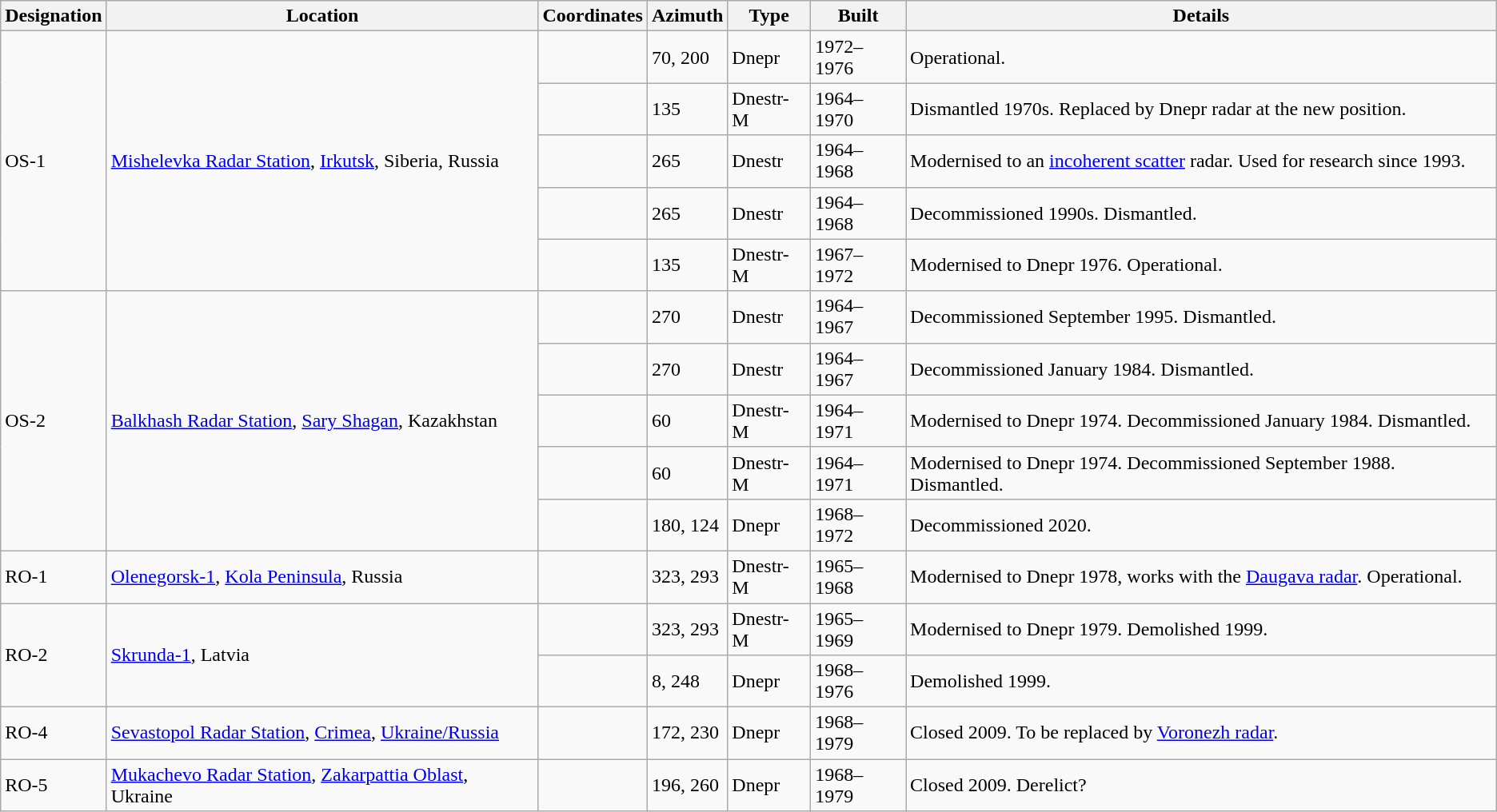<table class="wikitable">
<tr align=center>
<th>Designation</th>
<th>Location</th>
<th>Coordinates</th>
<th>Azimuth </th>
<th>Type</th>
<th>Built</th>
<th>Details</th>
</tr>
<tr>
<td rowspan="5">OS-1</td>
<td rowspan="5"><a href='#'>Mishelevka Radar Station</a>, <a href='#'>Irkutsk</a>, Siberia, Russia</td>
<td></td>
<td>70, 200</td>
<td>Dnepr</td>
<td>1972–1976</td>
<td>Operational.</td>
</tr>
<tr>
<td></td>
<td>135</td>
<td>Dnestr-M</td>
<td>1964–1970</td>
<td>Dismantled 1970s. Replaced by Dnepr radar at the new position.</td>
</tr>
<tr>
<td></td>
<td>265</td>
<td>Dnestr</td>
<td>1964–1968</td>
<td>Modernised to an <a href='#'>incoherent scatter</a> radar. Used for research since 1993.</td>
</tr>
<tr>
<td></td>
<td>265</td>
<td>Dnestr</td>
<td>1964–1968</td>
<td>Decommissioned 1990s. Dismantled.</td>
</tr>
<tr>
<td></td>
<td>135</td>
<td>Dnestr-M</td>
<td>1967–1972</td>
<td>Modernised to Dnepr 1976. Operational.</td>
</tr>
<tr>
<td rowspan="5">OS-2</td>
<td rowspan="5"><a href='#'>Balkhash Radar Station</a>, <a href='#'>Sary Shagan</a>, Kazakhstan</td>
<td></td>
<td>270</td>
<td>Dnestr</td>
<td>1964–1967</td>
<td>Decommissioned September 1995. Dismantled.</td>
</tr>
<tr>
<td></td>
<td>270</td>
<td>Dnestr</td>
<td>1964–1967</td>
<td>Decommissioned January 1984. Dismantled.</td>
</tr>
<tr>
<td></td>
<td>60</td>
<td>Dnestr-M</td>
<td>1964–1971</td>
<td>Modernised to Dnepr 1974. Decommissioned January 1984. Dismantled.</td>
</tr>
<tr>
<td></td>
<td>60</td>
<td>Dnestr-M</td>
<td>1964–1971</td>
<td>Modernised to Dnepr 1974. Decommissioned September 1988. Dismantled.</td>
</tr>
<tr>
<td></td>
<td>180, 124</td>
<td>Dnepr</td>
<td>1968–1972</td>
<td>Decommissioned 2020.</td>
</tr>
<tr>
<td>RO-1</td>
<td><a href='#'>Olenegorsk-1</a>, <a href='#'>Kola Peninsula</a>, Russia</td>
<td></td>
<td>323, 293</td>
<td>Dnestr-M</td>
<td>1965–1968</td>
<td>Modernised to Dnepr 1978, works with the <a href='#'>Daugava radar</a>. Operational.</td>
</tr>
<tr>
<td rowspan="2">RO-2</td>
<td rowspan="2"><a href='#'>Skrunda-1</a>, Latvia</td>
<td></td>
<td>323, 293</td>
<td>Dnestr-M</td>
<td>1965–1969</td>
<td>Modernised to Dnepr 1979. Demolished 1999.</td>
</tr>
<tr>
<td></td>
<td>8, 248</td>
<td>Dnepr</td>
<td>1968–1976</td>
<td>Demolished 1999.</td>
</tr>
<tr>
<td>RO-4</td>
<td><a href='#'>Sevastopol Radar Station</a>, <a href='#'>Crimea</a>, <a href='#'>Ukraine/Russia</a></td>
<td></td>
<td>172, 230</td>
<td>Dnepr</td>
<td>1968–1979</td>
<td>Closed 2009. To be replaced by <a href='#'>Voronezh radar</a>.</td>
</tr>
<tr>
<td>RO-5</td>
<td><a href='#'>Mukachevo Radar Station</a>, <a href='#'>Zakarpattia Oblast</a>, Ukraine</td>
<td></td>
<td>196, 260</td>
<td>Dnepr</td>
<td>1968–1979</td>
<td>Closed 2009. Derelict?</td>
</tr>
</table>
